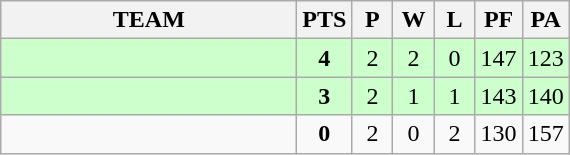<table class="wikitable" style="text-align: center;">
<tr>
<th width="190">TEAM</th>
<th width="20">PTS</th>
<th width="20">P</th>
<th width="20">W</th>
<th width="20">L</th>
<th width="20">PF</th>
<th width="20">PA</th>
</tr>
<tr bgcolor=ccffcc>
<td style="text-align:left;"></td>
<td><strong>4</strong></td>
<td>2</td>
<td>2</td>
<td>0</td>
<td>147</td>
<td>123</td>
</tr>
<tr bgcolor=ccffcc>
<td style="text-align:left;"></td>
<td><strong>3</strong></td>
<td>2</td>
<td>1</td>
<td>1</td>
<td>143</td>
<td>140</td>
</tr>
<tr>
<td style="text-align:left;"></td>
<td><strong>0</strong></td>
<td>2</td>
<td>0</td>
<td>2</td>
<td>130</td>
<td>157</td>
</tr>
</table>
